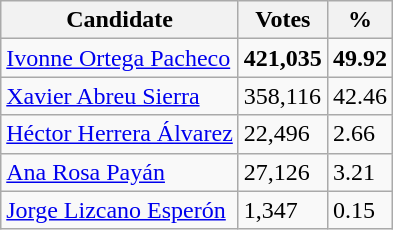<table class="wikitable">
<tr>
<th>Candidate</th>
<th>Votes</th>
<th>%</th>
</tr>
<tr>
<td><a href='#'>Ivonne Ortega Pacheco</a></td>
<td><strong>421,035</strong></td>
<td><strong>49.92</strong></td>
</tr>
<tr>
<td><a href='#'>Xavier Abreu Sierra</a></td>
<td>358,116</td>
<td>42.46</td>
</tr>
<tr>
<td><a href='#'>Héctor Herrera Álvarez</a></td>
<td>22,496</td>
<td>2.66</td>
</tr>
<tr>
<td><a href='#'>Ana Rosa Payán</a></td>
<td>27,126</td>
<td>3.21</td>
</tr>
<tr>
<td><a href='#'>Jorge Lizcano Esperón</a></td>
<td>1,347</td>
<td>0.15</td>
</tr>
</table>
